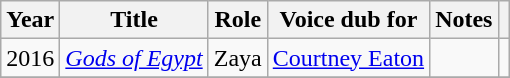<table class="wikitable">
<tr>
<th>Year</th>
<th>Title</th>
<th>Role</th>
<th>Voice dub for</th>
<th>Notes</th>
<th></th>
</tr>
<tr>
<td>2016</td>
<td><em><a href='#'>Gods of Egypt</a></em></td>
<td>Zaya</td>
<td><a href='#'>Courtney Eaton</a></td>
<td></td>
<td></td>
</tr>
<tr>
</tr>
</table>
